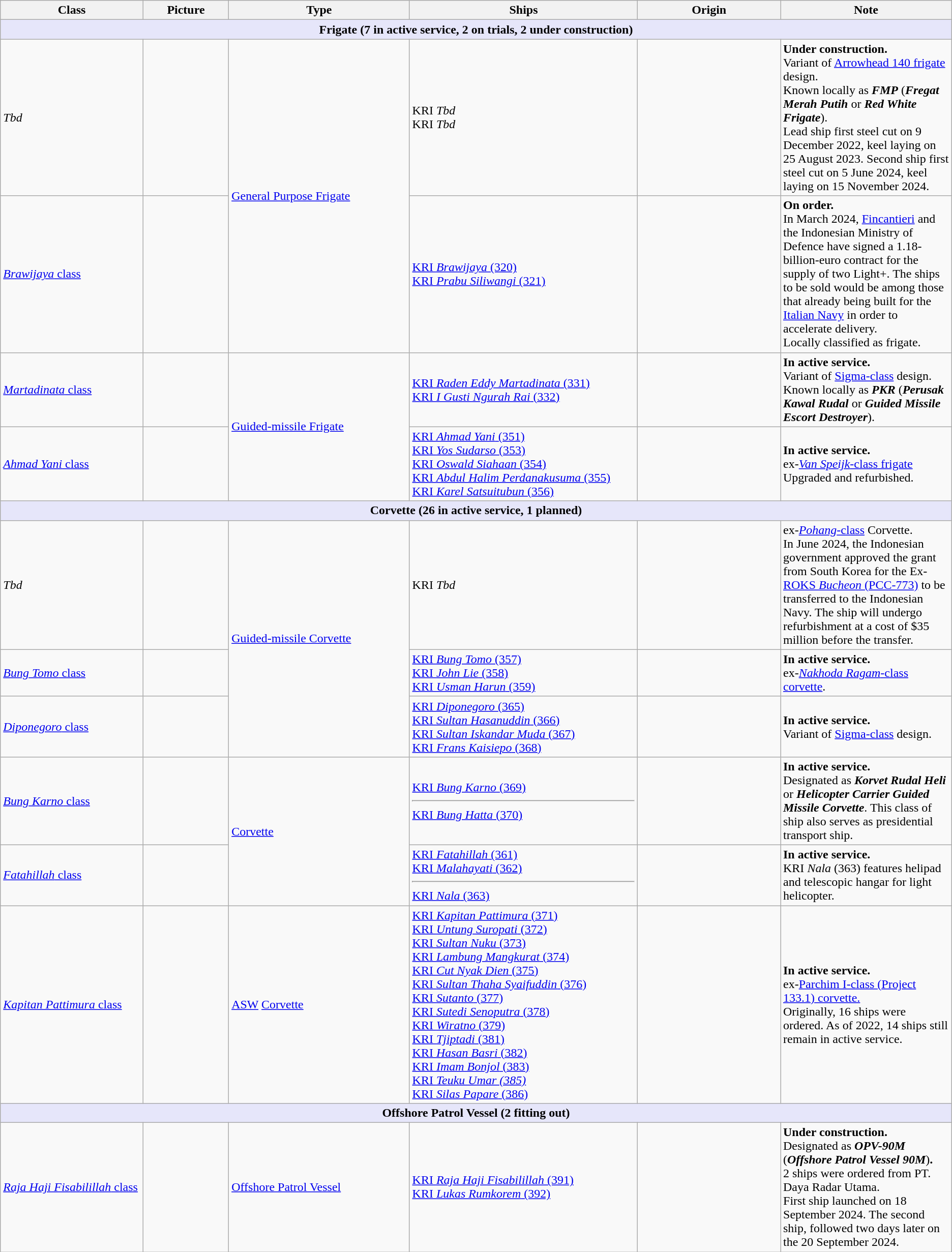<table class="wikitable ">
<tr>
<th style="text-align:centre; width:15%;">Class</th>
<th style="text-align:centre; width:9%;">Picture</th>
<th style="text-align:centre; width:19%;">Type</th>
<th style="text-align:centre; width:24%;">Ships</th>
<th style="text-align:centre; width:15%;">Origin</th>
<th style="text-align:centre; width:20%;">Note</th>
</tr>
<tr>
<th colspan="6" style="background: lavender;">Frigate (7 in active service, 2 on trials, 2 under construction)</th>
</tr>
<tr>
<td><em>Tbd</em></td>
<td></td>
<td rowspan="2"><a href='#'>General Purpose Frigate</a></td>
<td>KRI <em>Tbd</em><br>KRI <em>Tbd</em></td>
<td><br></td>
<td><strong>Under construction.</strong><br>Variant of <a href='#'>Arrowhead 140 frigate</a> design.<br>Known locally as <strong><em>FMP</em></strong> (<strong><em>Fregat Merah Putih</em></strong> or <strong><em>Red White Frigate</em></strong>).<br>Lead ship first steel cut on 9 December 2022, keel laying on 25 August 2023. Second ship first steel cut on 5 June 2024, keel laying on 15 November 2024.</td>
</tr>
<tr>
<td><a href='#'><em>Brawijaya</em> class</a></td>
<td></td>
<td><a href='#'>KRI <em>Brawijaya</em> (320)</a> <br><a href='#'>KRI <em>Prabu Siliwangi</em> (321)</a></td>
<td></td>
<td><strong>On order.</strong><br>In March 2024, <a href='#'>Fincantieri</a> and the Indonesian Ministry of Defence have signed a 1.18-billion-euro contract for the supply of two  Light+. The ships to be sold would be among those that already being built for the <a href='#'>Italian Navy</a> in order to accelerate delivery.<br>Locally classified as frigate.</td>
</tr>
<tr>
<td><a href='#'><em>Martadinata</em> class</a></td>
<td></td>
<td rowspan="2"><a href='#'>Guided-missile Frigate</a></td>
<td><a href='#'>KRI <em>Raden Eddy Martadinata</em> (331)</a><br><a href='#'>KRI <em>I Gusti Ngurah Rai</em> (332)</a></td>
<td><br></td>
<td><strong>In active service.</strong><br>Variant of <a href='#'>Sigma-class</a> design.<br>Known locally as <strong><em>PKR</em></strong> (<strong><em>Perusak Kawal Rudal</em></strong> or <strong><em>Guided Missile Escort Destroyer</em></strong>).</td>
</tr>
<tr>
<td><a href='#'><em>Ahmad Yani</em> class</a></td>
<td></td>
<td><a href='#'>KRI <em>Ahmad Yani</em> (351)</a><br><a href='#'>KRI <em>Yos Sudarso</em> (353)</a><br><a href='#'>KRI <em>Oswald Siahaan</em> (354)</a><br><a href='#'>KRI <em>Abdul Halim Perdanakusuma</em> (355)</a><br><a href='#'>KRI <em>Karel Satsuitubun</em> (356)</a></td>
<td></td>
<td><strong>In active service.</strong><br>ex-<a href='#'><em>Van Speijk</em>-class frigate</a> Upgraded and refurbished.</td>
</tr>
<tr>
<th colspan="6" style="background: lavender;">Corvette (26 in active service, 1 planned)</th>
</tr>
<tr>
<td><em>Tbd</em></td>
<td></td>
<td rowspan="3"><a href='#'>Guided-missile Corvette</a></td>
<td>KRI <em>Tbd</em></td>
<td></td>
<td>ex-<a href='#'><em>Pohang</em>-class</a> Corvette.<br>In June 2024, the Indonesian government approved the grant from South Korea for the Ex-<a href='#'>ROKS <em>Bucheon</em> (PCC-773)</a> to be transferred to the Indonesian Navy. 
The ship will undergo refurbishment at a cost of $35 million before the transfer.</td>
</tr>
<tr>
<td><a href='#'><em>Bung Tomo</em> class</a></td>
<td></td>
<td><a href='#'>KRI <em>Bung Tomo</em> (357)</a><br><a href='#'>KRI <em>John Lie</em> (358)</a><br><a href='#'>KRI <em>Usman Harun</em> (359)</a></td>
<td></td>
<td><strong>In active service.</strong><br>ex-<a href='#'><em>Nakhoda Ragam</em>-class corvette</a>.</td>
</tr>
<tr>
<td><a href='#'><em>Diponegoro</em> class</a></td>
<td></td>
<td><a href='#'>KRI <em>Diponegoro</em> (365)</a><br><a href='#'>KRI <em>Sultan Hasanuddin</em> (366)</a><br><a href='#'>KRI <em>Sultan Iskandar Muda</em> (367)</a><br><a href='#'>KRI <em>Frans Kaisiepo</em> (368)</a></td>
<td></td>
<td><strong>In active service.</strong><br>Variant of <a href='#'>Sigma-class</a> design.</td>
</tr>
<tr>
<td><a href='#'><em>Bung Karno</em> class</a></td>
<td></td>
<td rowspan="2"><a href='#'>Corvette</a></td>
<td><a href='#'>KRI <em>Bung Karno</em> (369)</a> <hr><a href='#'>KRI <em>Bung Hatta</em> (370)</a></td>
<td></td>
<td><strong>In active service.</strong><br>Designated as <strong><em>Korvet Rudal Heli</em></strong> or <strong><em>Helicopter Carrier  Guided Missile Corvette</em></strong>. This class of ship also serves as presidential transport ship.</td>
</tr>
<tr>
<td><a href='#'><em>Fatahillah</em> class</a></td>
<td></td>
<td><a href='#'>KRI <em>Fatahillah</em> (361)</a><br><a href='#'>KRI <em>Malahayati</em> (362)</a> <hr><a href='#'>KRI <em>Nala</em> (363)</a></td>
<td></td>
<td><strong>In active service.</strong><br>KRI <em>Nala</em> (363) features helipad and telescopic hangar for light helicopter.</td>
</tr>
<tr>
<td><a href='#'><em>Kapitan Pattimura</em> class</a></td>
<td></td>
<td><a href='#'>ASW</a> <a href='#'>Corvette</a></td>
<td><a href='#'>KRI <em>Kapitan Pattimura</em> (371)</a><br><a href='#'>KRI <em>Untung Suropati</em> (372)</a><br><a href='#'>KRI <em>Sultan Nuku</em> (373)</a><br><a href='#'>KRI <em>Lambung Mangkurat</em> (374)</a><br><a href='#'>KRI <em>Cut Nyak Dien</em> (375)</a><br><a href='#'>KRI <em>Sultan Thaha Syaifuddin</em> (376)</a><br><a href='#'>KRI <em>Sutanto</em> (377)</a><br><a href='#'>KRI <em>Sutedi Senoputra</em> (378)</a><br><a href='#'>KRI <em>Wiratno</em> (379)</a><br><a href='#'>KRI <em>Tjiptadi</em> (381)</a><br><a href='#'>KRI <em>Hasan Basri</em> (382)</a><br><a href='#'>KRI <em>Imam Bonjol</em> (383)</a><br><a href='#'>KRI <em>Teuku Umar (385)</em></a><br><a href='#'>KRI <em>Silas Papare</em> (386)</a></td>
<td></td>
<td><strong>In active service.</strong><br>ex-<a href='#'>Parchim I-class (Project 133.1) corvette.</a><br>Originally, 16 ships were ordered. As of 2022, 14 ships still remain in active service.</td>
</tr>
<tr>
<th colspan="6" style="background: lavender;">Offshore Patrol Vessel (2 fitting out)</th>
</tr>
<tr>
<td><a href='#'><em>Raja Haji Fisabilillah</em> class</a></td>
<td></td>
<td><a href='#'>Offshore Patrol Vessel</a></td>
<td><a href='#'>KRI <em>Raja Haji Fisabilillah</em> (391)</a><br><a href='#'>KRI <em>Lukas Rumkorem</em> (392)</a></td>
<td></td>
<td><strong>Under construction.</strong><br>Designated as <strong><em>OPV-90M</em></strong> (<strong><em>Offshore Patrol Vessel 90M</em></strong>)<strong>.</strong><br>2 ships were ordered from PT. Daya Radar Utama.<br>First ship launched on 18 September 2024. The second ship, followed two days later on the 20 September 2024.</td>
</tr>
</table>
